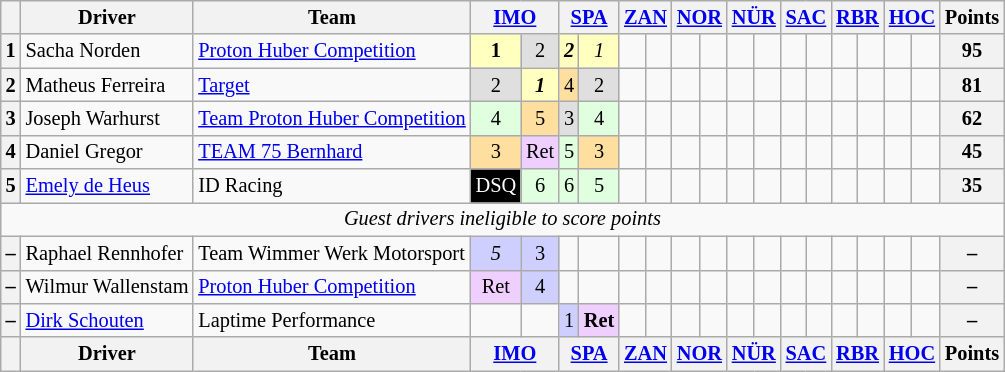<table class="wikitable" style="font-size:85%; text-align:center">
<tr>
<th></th>
<th>Driver</th>
<th>Team</th>
<th colspan="2"><a href='#'>IMO</a><br></th>
<th colspan="2"><a href='#'>SPA</a><br></th>
<th colspan="2"><a href='#'>ZAN</a><br></th>
<th colspan="2"><a href='#'>NOR</a><br></th>
<th colspan="2"><a href='#'>NÜR</a><br></th>
<th colspan="2"><a href='#'>SAC</a><br></th>
<th colspan="2"><a href='#'>RBR</a><br></th>
<th colspan="2"><a href='#'>HOC</a><br></th>
<th>Points</th>
</tr>
<tr>
<th>1</th>
<td align="left"> Sacha Norden</td>
<td align="left"> <a href='#'>Proton Huber Competition</a></td>
<td style="background:#ffffbf;"><strong>1</strong></td>
<td style="background:#dfdfdf;">2</td>
<td style="background:#ffffbf;"><strong><em>2</em></strong></td>
<td style="background:#ffffbf;"><em>1</em></td>
<td></td>
<td></td>
<td></td>
<td></td>
<td></td>
<td></td>
<td></td>
<td></td>
<td></td>
<td></td>
<td></td>
<td></td>
<th>95</th>
</tr>
<tr>
<th>2</th>
<td align="left"> Matheus Ferreira</td>
<td align="left"> <a href='#'>Target</a></td>
<td style="background:#dfdfdf;">2</td>
<td style="background:#ffffbf;"><strong><em>1</em></strong></td>
<td style="background:#ffdf9f;">4</td>
<td style="background:#dfdfdf;">2</td>
<td></td>
<td></td>
<td></td>
<td></td>
<td></td>
<td></td>
<td></td>
<td></td>
<td></td>
<td></td>
<td></td>
<td></td>
<th>81</th>
</tr>
<tr>
<th>3</th>
<td align="left"> Joseph Warhurst</td>
<td align="left"> <a href='#'>Team Proton Huber Competition</a></td>
<td style="background:#dfffdf;">4</td>
<td style="background:#ffdf9f;">5</td>
<td style="background:#dfdfdf;">3</td>
<td style="background:#dfffdf;">4</td>
<td></td>
<td></td>
<td></td>
<td></td>
<td></td>
<td></td>
<td></td>
<td></td>
<td></td>
<td></td>
<td></td>
<td></td>
<th>62</th>
</tr>
<tr>
<th>4</th>
<td align="left"> Daniel Gregor</td>
<td align="left"> <a href='#'>TEAM 75 Bernhard</a></td>
<td style="background:#ffdf9f;">3</td>
<td style="background:#efcfff;">Ret</td>
<td style="background:#dfffdf;">5</td>
<td style="background:#ffdf9f;">3</td>
<td></td>
<td></td>
<td></td>
<td></td>
<td></td>
<td></td>
<td></td>
<td></td>
<td></td>
<td></td>
<td></td>
<td></td>
<th>45</th>
</tr>
<tr>
<th>5</th>
<td align="left"> <a href='#'>Emely de Heus</a></td>
<td align="left"> ID Racing</td>
<td style="background:#000000; color:white;">DSQ</td>
<td style="background:#dfffdf;">6</td>
<td style="background:#dfffdf;">6</td>
<td style="background:#dfffdf;">5</td>
<td></td>
<td></td>
<td></td>
<td></td>
<td></td>
<td></td>
<td></td>
<td></td>
<td></td>
<td></td>
<td></td>
<td></td>
<th>35</th>
</tr>
<tr>
<td colspan="20"><em>Guest drivers ineligible to score points</em></td>
</tr>
<tr>
<th>–</th>
<td align="left"> Raphael Rennhofer</td>
<td align="left"> Team Wimmer Werk Motorsport</td>
<td style="background:#cfcfff;"><em>5</em></td>
<td style="background:#cfcfff;">3</td>
<td></td>
<td></td>
<td></td>
<td></td>
<td></td>
<td></td>
<td></td>
<td></td>
<td></td>
<td></td>
<td></td>
<td></td>
<td></td>
<td></td>
<th>–</th>
</tr>
<tr>
<th>–</th>
<td align="left"> Wilmur Wallenstam</td>
<td align="left"> <a href='#'>Proton Huber Competition</a></td>
<td style="background:#efcfff;">Ret</td>
<td style="background:#cfcfff;">4</td>
<td></td>
<td></td>
<td></td>
<td></td>
<td></td>
<td></td>
<td></td>
<td></td>
<td></td>
<td></td>
<td></td>
<td></td>
<td></td>
<td></td>
<th>–</th>
</tr>
<tr>
<th>–</th>
<td align="left"> <a href='#'>Dirk Schouten</a></td>
<td align="left"> Laptime Performance</td>
<td></td>
<td></td>
<td style="background:#cfcfff;">1</td>
<td style="background:#efcfff;"><strong>Ret</strong></td>
<td></td>
<td></td>
<td></td>
<td></td>
<td></td>
<td></td>
<td></td>
<td></td>
<td></td>
<td></td>
<td></td>
<td></td>
<th>–</th>
</tr>
<tr>
<th></th>
<th>Driver</th>
<th>Team</th>
<th colspan="2"><a href='#'>IMO</a><br></th>
<th colspan="2"><a href='#'>SPA</a><br></th>
<th colspan="2"><a href='#'>ZAN</a><br></th>
<th colspan="2"><a href='#'>NOR</a><br></th>
<th colspan="2"><a href='#'>NÜR</a><br></th>
<th colspan="2"><a href='#'>SAC</a><br></th>
<th colspan="2"><a href='#'>RBR</a><br></th>
<th colspan="2"><a href='#'>HOC</a><br></th>
<th>Points</th>
</tr>
</table>
